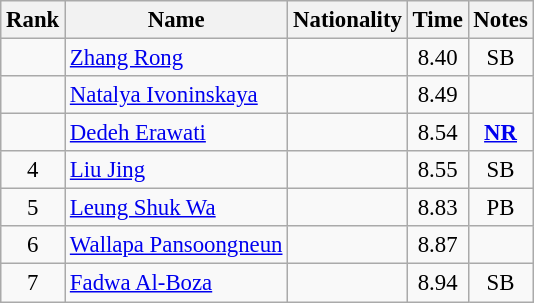<table class="wikitable sortable" style="text-align:center;font-size:95%">
<tr>
<th>Rank</th>
<th>Name</th>
<th>Nationality</th>
<th>Time</th>
<th>Notes</th>
</tr>
<tr>
<td></td>
<td align=left><a href='#'>Zhang Rong</a></td>
<td align=left></td>
<td>8.40</td>
<td>SB</td>
</tr>
<tr>
<td></td>
<td align=left><a href='#'>Natalya Ivoninskaya</a></td>
<td align=left></td>
<td>8.49</td>
<td></td>
</tr>
<tr>
<td></td>
<td align=left><a href='#'>Dedeh Erawati</a></td>
<td align=left></td>
<td>8.54</td>
<td><strong><a href='#'>NR</a></strong></td>
</tr>
<tr>
<td>4</td>
<td align=left><a href='#'>Liu Jing</a></td>
<td align=left></td>
<td>8.55</td>
<td>SB</td>
</tr>
<tr>
<td>5</td>
<td align=left><a href='#'>Leung Shuk Wa</a></td>
<td align=left></td>
<td>8.83</td>
<td>PB</td>
</tr>
<tr>
<td>6</td>
<td align=left><a href='#'>Wallapa Pansoongneun</a></td>
<td align=left></td>
<td>8.87</td>
<td></td>
</tr>
<tr>
<td>7</td>
<td align=left><a href='#'>Fadwa Al-Boza</a></td>
<td align=left></td>
<td>8.94</td>
<td>SB</td>
</tr>
</table>
